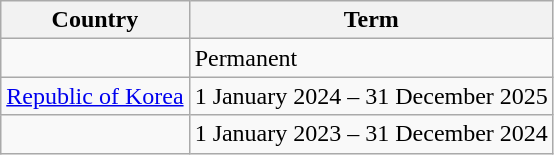<table class="wikitable">
<tr>
<th>Country</th>
<th>Term</th>
</tr>
<tr>
<td></td>
<td>Permanent</td>
</tr>
<tr>
<td> <a href='#'>Republic of Korea</a></td>
<td>1 January 2024 – 31 December 2025</td>
</tr>
<tr>
<td></td>
<td>1 January 2023 – 31 December 2024</td>
</tr>
</table>
